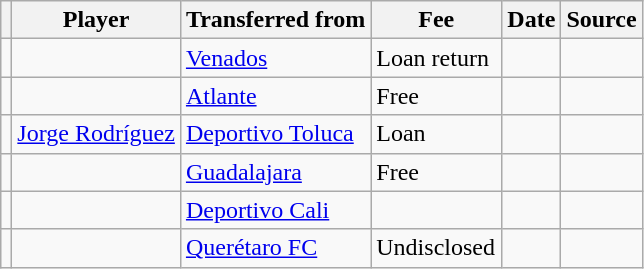<table class="wikitable plainrowheaders sortable">
<tr>
<th></th>
<th scope="col">Player</th>
<th>Transferred from</th>
<th style="width: 80px;">Fee</th>
<th scope="col">Date</th>
<th scope="col">Source</th>
</tr>
<tr>
<td align="center"></td>
<td> </td>
<td> <a href='#'>Venados</a></td>
<td>Loan return</td>
<td></td>
<td></td>
</tr>
<tr>
<td align="center"></td>
<td> </td>
<td> <a href='#'>Atlante</a></td>
<td>Free</td>
<td></td>
<td></td>
</tr>
<tr>
<td align="center"></td>
<td> <a href='#'>Jorge Rodríguez</a></td>
<td> <a href='#'>Deportivo Toluca</a></td>
<td>Loan</td>
<td></td>
<td></td>
</tr>
<tr>
<td align="center"></td>
<td> </td>
<td> <a href='#'>Guadalajara</a></td>
<td>Free</td>
<td></td>
<td></td>
</tr>
<tr>
<td align="center"></td>
<td> </td>
<td> <a href='#'>Deportivo Cali</a></td>
<td></td>
<td></td>
<td></td>
</tr>
<tr>
<td align="center"></td>
<td> </td>
<td> <a href='#'>Querétaro FC</a></td>
<td>Undisclosed</td>
<td></td>
<td></td>
</tr>
</table>
